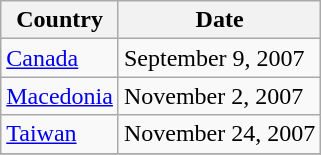<table class="wikitable">
<tr>
<th>Country</th>
<th>Date</th>
</tr>
<tr>
<td><a href='#'>Canada</a></td>
<td>September 9, 2007</td>
</tr>
<tr>
<td><a href='#'>Macedonia</a></td>
<td>November 2, 2007</td>
</tr>
<tr>
<td><a href='#'>Taiwan</a></td>
<td>November 24, 2007</td>
</tr>
<tr>
</tr>
</table>
